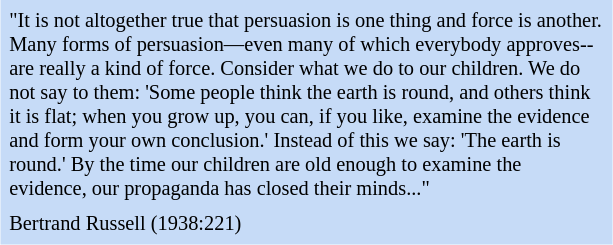<table class="toccolours" style="float: right; margin-left: 1em; margin-right: 2em; font-size: 85%; background:#c6dbf7; color:black; width:30em; max-width: 40%;" cellspacing="5">
<tr>
<td style="text-align: left;">"It is not altogether true that persuasion is one thing and force is another. Many forms of persuasion—even many of which everybody approves-- are really a kind of force. Consider what we do to our children. We do not say to them: 'Some people think the earth is round, and others think it is flat; when you grow up, you can, if you like, examine the evidence and form your own conclusion.' Instead of this we say: 'The earth is round.' By the time our children are old enough to examine the evidence, our propaganda has closed their minds..."</td>
</tr>
<tr>
<td style="text-align: left;">Bertrand Russell (1938:221)</td>
</tr>
</table>
